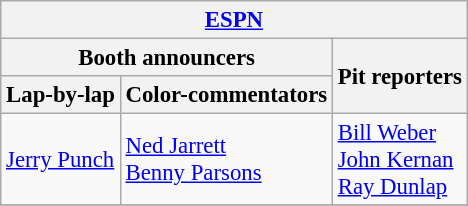<table class="wikitable" style="font-size: 95%">
<tr>
<th colspan=3><a href='#'>ESPN</a></th>
</tr>
<tr>
<th colspan=2>Booth announcers</th>
<th rowspan=2>Pit reporters</th>
</tr>
<tr>
<th><strong>Lap-by-lap</strong></th>
<th><strong>Color-commentators</strong></th>
</tr>
<tr>
<td><a href='#'>Jerry Punch</a></td>
<td><a href='#'>Ned Jarrett</a> <br> <a href='#'>Benny Parsons</a></td>
<td><a href='#'>Bill Weber</a> <br> <a href='#'>John Kernan</a> <br> <a href='#'>Ray Dunlap</a></td>
</tr>
<tr>
</tr>
</table>
